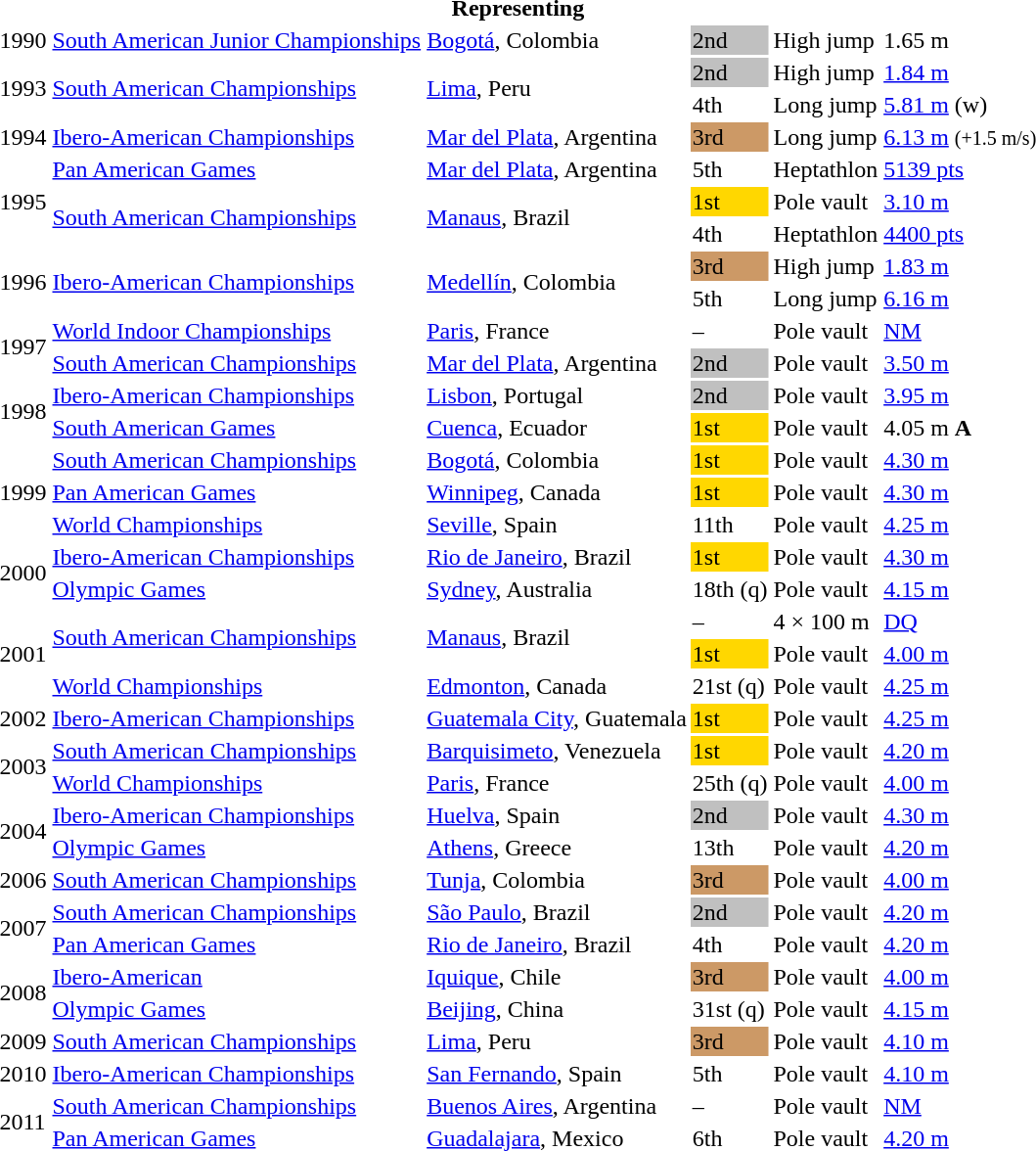<table>
<tr>
<th colspan="6">Representing </th>
</tr>
<tr>
<td>1990</td>
<td><a href='#'>South American Junior Championships</a></td>
<td><a href='#'>Bogotá</a>, Colombia</td>
<td bgcolor="silver">2nd</td>
<td>High jump</td>
<td>1.65 m</td>
</tr>
<tr>
<td rowspan=2>1993</td>
<td rowspan=2><a href='#'>South American Championships</a></td>
<td rowspan=2><a href='#'>Lima</a>, Peru</td>
<td bgcolor="silver">2nd</td>
<td>High jump</td>
<td><a href='#'>1.84 m</a></td>
</tr>
<tr>
<td>4th</td>
<td>Long jump</td>
<td><a href='#'>5.81 m</a> (w)</td>
</tr>
<tr>
<td>1994</td>
<td><a href='#'>Ibero-American Championships</a></td>
<td><a href='#'>Mar del Plata</a>, Argentina</td>
<td bgcolor=cc9966>3rd</td>
<td>Long jump</td>
<td><a href='#'>6.13 m</a> <small>(+1.5 m/s)</small></td>
</tr>
<tr>
<td rowspan=3>1995</td>
<td><a href='#'>Pan American Games</a></td>
<td><a href='#'>Mar del Plata</a>, Argentina</td>
<td>5th</td>
<td>Heptathlon</td>
<td><a href='#'>5139 pts</a></td>
</tr>
<tr>
<td rowspan=2><a href='#'>South American Championships</a></td>
<td rowspan=2><a href='#'>Manaus</a>, Brazil</td>
<td bgcolor="gold">1st</td>
<td>Pole vault</td>
<td><a href='#'>3.10 m</a></td>
</tr>
<tr>
<td>4th</td>
<td>Heptathlon</td>
<td><a href='#'>4400 pts</a></td>
</tr>
<tr>
<td rowspan=2>1996</td>
<td rowspan=2><a href='#'>Ibero-American Championships</a></td>
<td rowspan=2><a href='#'>Medellín</a>, Colombia</td>
<td bgcolor=cc9966>3rd</td>
<td>High jump</td>
<td><a href='#'>1.83 m</a></td>
</tr>
<tr>
<td>5th</td>
<td>Long jump</td>
<td><a href='#'>6.16 m</a></td>
</tr>
<tr>
<td rowspan=2>1997</td>
<td><a href='#'>World Indoor Championships</a></td>
<td><a href='#'>Paris</a>, France</td>
<td>–</td>
<td>Pole vault</td>
<td><a href='#'>NM</a></td>
</tr>
<tr>
<td><a href='#'>South American Championships</a></td>
<td><a href='#'>Mar del Plata</a>, Argentina</td>
<td bgcolor="silver">2nd</td>
<td>Pole vault</td>
<td><a href='#'>3.50 m</a></td>
</tr>
<tr>
<td rowspan=2>1998</td>
<td><a href='#'>Ibero-American Championships</a></td>
<td><a href='#'>Lisbon</a>, Portugal</td>
<td bgcolor=silver>2nd</td>
<td>Pole vault</td>
<td><a href='#'>3.95 m</a></td>
</tr>
<tr>
<td><a href='#'>South American Games</a></td>
<td><a href='#'>Cuenca</a>, Ecuador</td>
<td bgcolor=gold>1st</td>
<td>Pole vault</td>
<td>4.05 m <strong>A</strong></td>
</tr>
<tr>
<td rowspan=3>1999</td>
<td><a href='#'>South American Championships</a></td>
<td><a href='#'>Bogotá</a>, Colombia</td>
<td bgcolor="gold">1st</td>
<td>Pole vault</td>
<td><a href='#'>4.30 m</a></td>
</tr>
<tr>
<td><a href='#'>Pan American Games</a></td>
<td><a href='#'>Winnipeg</a>, Canada</td>
<td bgcolor="gold">1st</td>
<td>Pole vault</td>
<td><a href='#'>4.30 m</a></td>
</tr>
<tr>
<td><a href='#'>World Championships</a></td>
<td><a href='#'>Seville</a>, Spain</td>
<td>11th</td>
<td>Pole vault</td>
<td><a href='#'>4.25 m</a></td>
</tr>
<tr>
<td rowspan=2>2000</td>
<td><a href='#'>Ibero-American Championships</a></td>
<td><a href='#'>Rio de Janeiro</a>, Brazil</td>
<td bgcolor=gold>1st</td>
<td>Pole vault</td>
<td><a href='#'>4.30 m</a></td>
</tr>
<tr>
<td><a href='#'>Olympic Games</a></td>
<td><a href='#'>Sydney</a>, Australia</td>
<td>18th (q)</td>
<td>Pole vault</td>
<td><a href='#'>4.15 m</a></td>
</tr>
<tr>
<td rowspan=3>2001</td>
<td rowspan=2><a href='#'>South American Championships</a></td>
<td rowspan=2><a href='#'>Manaus</a>, Brazil</td>
<td>–</td>
<td>4 × 100 m</td>
<td><a href='#'>DQ</a></td>
</tr>
<tr>
<td bgcolor="gold">1st</td>
<td>Pole vault</td>
<td><a href='#'>4.00 m</a></td>
</tr>
<tr>
<td><a href='#'>World Championships</a></td>
<td><a href='#'>Edmonton</a>, Canada</td>
<td>21st (q)</td>
<td>Pole vault</td>
<td><a href='#'>4.25 m</a></td>
</tr>
<tr>
<td>2002</td>
<td><a href='#'>Ibero-American Championships</a></td>
<td><a href='#'>Guatemala City</a>, Guatemala</td>
<td bgcolor=gold>1st</td>
<td>Pole vault</td>
<td><a href='#'>4.25 m</a></td>
</tr>
<tr>
<td rowspan=2>2003</td>
<td><a href='#'>South American Championships</a></td>
<td><a href='#'>Barquisimeto</a>, Venezuela</td>
<td bgcolor="gold">1st</td>
<td>Pole vault</td>
<td><a href='#'>4.20 m</a></td>
</tr>
<tr>
<td><a href='#'>World Championships</a></td>
<td><a href='#'>Paris</a>, France</td>
<td>25th (q)</td>
<td>Pole vault</td>
<td><a href='#'>4.00 m</a></td>
</tr>
<tr>
<td rowspan=2>2004</td>
<td><a href='#'>Ibero-American Championships</a></td>
<td><a href='#'>Huelva</a>, Spain</td>
<td bgcolor=silver>2nd</td>
<td>Pole vault</td>
<td><a href='#'>4.30 m</a></td>
</tr>
<tr>
<td><a href='#'>Olympic Games</a></td>
<td><a href='#'>Athens</a>, Greece</td>
<td>13th</td>
<td>Pole vault</td>
<td><a href='#'>4.20 m</a></td>
</tr>
<tr>
<td>2006</td>
<td><a href='#'>South American Championships</a></td>
<td><a href='#'>Tunja</a>, Colombia</td>
<td bgcolor="cc9966">3rd</td>
<td>Pole vault</td>
<td><a href='#'>4.00 m</a></td>
</tr>
<tr>
<td rowspan=2>2007</td>
<td><a href='#'>South American Championships</a></td>
<td><a href='#'>São Paulo</a>, Brazil</td>
<td bgcolor="silver">2nd</td>
<td>Pole vault</td>
<td><a href='#'>4.20 m</a></td>
</tr>
<tr>
<td><a href='#'>Pan American Games</a></td>
<td><a href='#'>Rio de Janeiro</a>, Brazil</td>
<td>4th</td>
<td>Pole vault</td>
<td><a href='#'>4.20 m</a></td>
</tr>
<tr>
<td rowspan=2>2008</td>
<td><a href='#'>Ibero-American</a></td>
<td><a href='#'>Iquique</a>, Chile</td>
<td bgcolor=cc9966>3rd</td>
<td>Pole vault</td>
<td><a href='#'>4.00 m</a></td>
</tr>
<tr>
<td><a href='#'>Olympic Games</a></td>
<td><a href='#'>Beijing</a>, China</td>
<td>31st (q)</td>
<td>Pole vault</td>
<td><a href='#'>4.15 m</a></td>
</tr>
<tr>
<td>2009</td>
<td><a href='#'>South American Championships</a></td>
<td><a href='#'>Lima</a>, Peru</td>
<td bgcolor="cc9966">3rd</td>
<td>Pole vault</td>
<td><a href='#'>4.10 m</a></td>
</tr>
<tr>
<td>2010</td>
<td><a href='#'>Ibero-American Championships</a></td>
<td><a href='#'>San Fernando</a>, Spain</td>
<td>5th</td>
<td>Pole vault</td>
<td><a href='#'>4.10 m</a></td>
</tr>
<tr>
<td rowspan=2>2011</td>
<td><a href='#'>South American Championships</a></td>
<td><a href='#'>Buenos Aires</a>, Argentina</td>
<td>–</td>
<td>Pole vault</td>
<td><a href='#'>NM</a></td>
</tr>
<tr>
<td><a href='#'>Pan American Games</a></td>
<td><a href='#'>Guadalajara</a>, Mexico</td>
<td>6th</td>
<td>Pole vault</td>
<td><a href='#'>4.20 m</a></td>
</tr>
</table>
